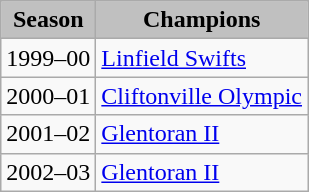<table class="wikitable">
<tr>
<th style="background:silver;">Season</th>
<th style="background:silver;">Champions</th>
</tr>
<tr>
<td>1999–00</td>
<td><a href='#'>Linfield Swifts</a></td>
</tr>
<tr>
<td>2000–01</td>
<td><a href='#'>Cliftonville Olympic</a></td>
</tr>
<tr>
<td>2001–02</td>
<td><a href='#'>Glentoran II</a></td>
</tr>
<tr>
<td>2002–03</td>
<td><a href='#'>Glentoran II</a></td>
</tr>
</table>
